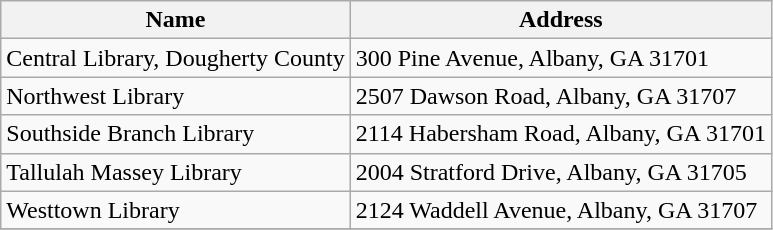<table class="wikitable">
<tr>
<th>Name</th>
<th>Address</th>
</tr>
<tr>
<td>Central Library, Dougherty County</td>
<td>300 Pine Avenue, Albany, GA 31701</td>
</tr>
<tr>
<td>Northwest Library</td>
<td>2507 Dawson Road, Albany, GA 31707</td>
</tr>
<tr>
<td>Southside Branch Library</td>
<td>2114 Habersham Road, Albany, GA 31701</td>
</tr>
<tr>
<td>Tallulah Massey Library</td>
<td>2004 Stratford Drive, Albany, GA 31705</td>
</tr>
<tr>
<td>Westtown Library</td>
<td>2124 Waddell Avenue, Albany, GA 31707</td>
</tr>
<tr>
</tr>
</table>
